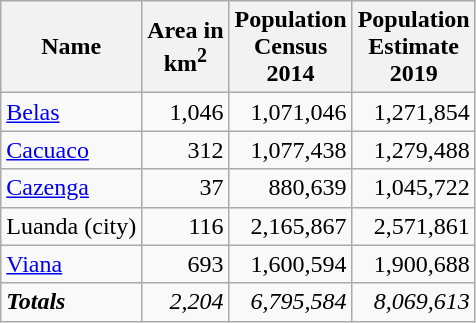<table class="sortable wikitable">
<tr>
<th>Name</th>
<th>Area in <br> km<sup>2</sup></th>
<th>Population<br>Census<br>2014</th>
<th>Population<br>Estimate<br>2019</th>
</tr>
<tr>
<td><a href='#'>Belas</a></td>
<td align="right">1,046</td>
<td align="right">1,071,046</td>
<td align="right">1,271,854</td>
</tr>
<tr>
<td><a href='#'>Cacuaco</a></td>
<td align="right">312</td>
<td align="right">1,077,438</td>
<td align="right">1,279,488</td>
</tr>
<tr>
<td><a href='#'>Cazenga</a></td>
<td align="right">37</td>
<td align="right">880,639</td>
<td align="right">1,045,722</td>
</tr>
<tr>
<td>Luanda (city)</td>
<td align="right">116</td>
<td align="right">2,165,867</td>
<td align="right">2,571,861</td>
</tr>
<tr>
<td><a href='#'>Viana</a></td>
<td align="right">693</td>
<td align="right">1,600,594</td>
<td align="right">1,900,688</td>
</tr>
<tr>
<td><strong><em>Totals</em></strong></td>
<td align="right"><em>2,204</em></td>
<td align="right"><em>6,795,584</em></td>
<td align="right"><em>8,069,613</em></td>
</tr>
</table>
